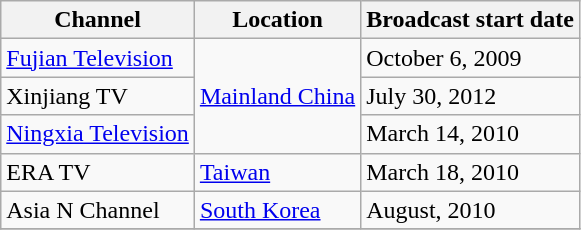<table class="wikitable">
<tr>
<th>Channel</th>
<th>Location</th>
<th>Broadcast start date</th>
</tr>
<tr>
<td><a href='#'>Fujian Television</a></td>
<td rowspan="3"><a href='#'>Mainland China</a></td>
<td>October 6, 2009</td>
</tr>
<tr>
<td>Xinjiang TV</td>
<td>July 30, 2012</td>
</tr>
<tr>
<td><a href='#'>Ningxia Television</a></td>
<td>March 14, 2010</td>
</tr>
<tr>
<td>ERA TV</td>
<td><a href='#'>Taiwan</a></td>
<td>March 18, 2010</td>
</tr>
<tr>
<td>Asia N Channel</td>
<td><a href='#'>South Korea</a></td>
<td>August, 2010</td>
</tr>
<tr>
</tr>
</table>
